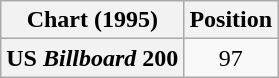<table class="wikitable plainrowheaders" style="text-align:center">
<tr>
<th scope="col">Chart (1995)</th>
<th scope="col">Position</th>
</tr>
<tr>
<th scope="row">US <em>Billboard</em> 200</th>
<td>97</td>
</tr>
</table>
